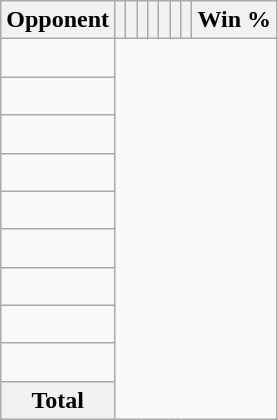<table class="wikitable sortable collapsible collapsed" style="text-align: center;">
<tr>
<th>Opponent</th>
<th></th>
<th></th>
<th></th>
<th></th>
<th></th>
<th></th>
<th></th>
<th>Win %</th>
</tr>
<tr>
<td align="left"><br></td>
</tr>
<tr>
<td align="left"><br></td>
</tr>
<tr>
<td align="left"><br></td>
</tr>
<tr>
<td align="left"><br></td>
</tr>
<tr>
<td align="left"><br></td>
</tr>
<tr>
<td align="left"><br></td>
</tr>
<tr>
<td align="left"><br></td>
</tr>
<tr>
<td align="left"><br></td>
</tr>
<tr>
<td align="left"><br></td>
</tr>
<tr class="sortbottom">
<th>Total<br></th>
</tr>
</table>
